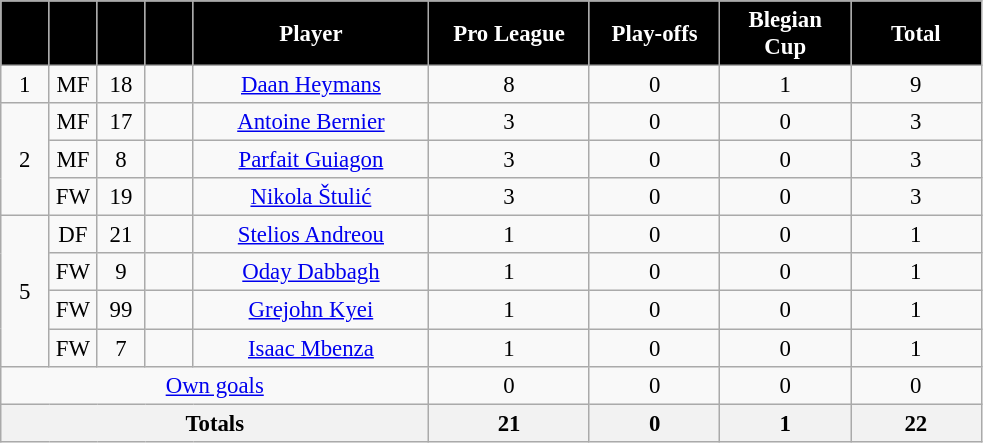<table class="wikitable sortable" style="font-size: 95%; text-align: center;">
<tr>
<th style="width:25px; background:#000000; color:white;"></th>
<th style="width:25px; background:#000000; color:white;"></th>
<th style="width:25px; background:#000000; color:white;"></th>
<th style="width:25px; background:#000000; color:white;"></th>
<th style="width:150px; background:#000000; color:white;">Player</th>
<th style="width:100px; background:#000000; color:white;">Pro League</th>
<th style="width:80px; background:#000000; color:white;">Play-offs</th>
<th style="width:80px; background:#000000; color:white;">Blegian Cup</th>
<th style="width:80px; background:#000000; color:white;"><strong>Total</strong></th>
</tr>
<tr>
<td>1</td>
<td>MF</td>
<td>18</td>
<td></td>
<td><a href='#'>Daan Heymans</a></td>
<td>8</td>
<td>0</td>
<td>1</td>
<td>9</td>
</tr>
<tr>
<td rowspan="3">2</td>
<td>MF</td>
<td>17</td>
<td></td>
<td><a href='#'>Antoine Bernier</a></td>
<td>3</td>
<td>0</td>
<td>0</td>
<td>3</td>
</tr>
<tr>
<td>MF</td>
<td>8</td>
<td></td>
<td><a href='#'>Parfait Guiagon</a></td>
<td>3</td>
<td>0</td>
<td>0</td>
<td>3</td>
</tr>
<tr>
<td>FW</td>
<td>19</td>
<td></td>
<td><a href='#'>Nikola Štulić</a></td>
<td>3</td>
<td>0</td>
<td>0</td>
<td>3</td>
</tr>
<tr>
<td rowspan="4">5</td>
<td>DF</td>
<td>21</td>
<td></td>
<td><a href='#'>Stelios Andreou</a></td>
<td>1</td>
<td>0</td>
<td>0</td>
<td>1</td>
</tr>
<tr>
<td>FW</td>
<td>9</td>
<td></td>
<td><a href='#'>Oday Dabbagh</a></td>
<td>1</td>
<td>0</td>
<td>0</td>
<td>1</td>
</tr>
<tr>
<td>FW</td>
<td>99</td>
<td></td>
<td><a href='#'>Grejohn Kyei</a></td>
<td>1</td>
<td>0</td>
<td>0</td>
<td>1</td>
</tr>
<tr>
<td>FW</td>
<td>7</td>
<td></td>
<td><a href='#'>Isaac Mbenza</a></td>
<td>1</td>
<td>0</td>
<td>0</td>
<td>1</td>
</tr>
<tr class="sortbottom">
<td colspan="5"><a href='#'>Own goals</a></td>
<td>0</td>
<td>0</td>
<td>0</td>
<td>0</td>
</tr>
<tr class="sortbottom">
<th colspan=5><strong>Totals</strong></th>
<th>21</th>
<th>0</th>
<th>1</th>
<th>22</th>
</tr>
</table>
